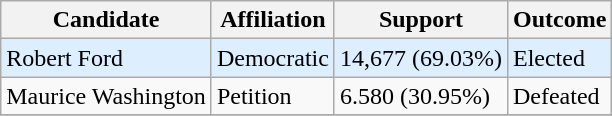<table class="wikitable">
<tr>
<th>Candidate</th>
<th>Affiliation</th>
<th>Support</th>
<th>Outcome</th>
</tr>
<tr>
<td bgcolor=#DDEEFF>Robert Ford</td>
<td bgcolor=#DDEEFF>Democratic</td>
<td bgcolor=#DDEEFF>14,677 (69.03%)</td>
<td bgcolor=#DDEEFF>Elected</td>
</tr>
<tr>
<td>Maurice Washington</td>
<td>Petition</td>
<td>6.580 (30.95%)</td>
<td>Defeated</td>
</tr>
<tr>
</tr>
</table>
